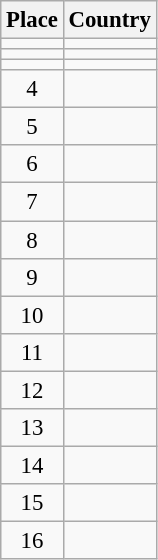<table class="wikitable" style="font-size:95%;">
<tr>
<th>Place</th>
<th>Country</th>
</tr>
<tr>
<td align=center></td>
<td></td>
</tr>
<tr>
<td align=center></td>
<td></td>
</tr>
<tr>
<td align=center></td>
<td></td>
</tr>
<tr>
<td align=center>4</td>
<td></td>
</tr>
<tr>
<td align=center>5</td>
<td></td>
</tr>
<tr>
<td align=center>6</td>
<td></td>
</tr>
<tr>
<td align=center>7</td>
<td></td>
</tr>
<tr>
<td align=center>8</td>
<td></td>
</tr>
<tr>
<td align=center>9</td>
<td></td>
</tr>
<tr>
<td align=center>10</td>
<td></td>
</tr>
<tr>
<td align=center>11</td>
<td></td>
</tr>
<tr>
<td align=center>12</td>
<td></td>
</tr>
<tr>
<td align=center>13</td>
<td></td>
</tr>
<tr>
<td align=center>14</td>
<td></td>
</tr>
<tr>
<td align=center>15</td>
<td></td>
</tr>
<tr>
<td align=center>16</td>
<td></td>
</tr>
</table>
